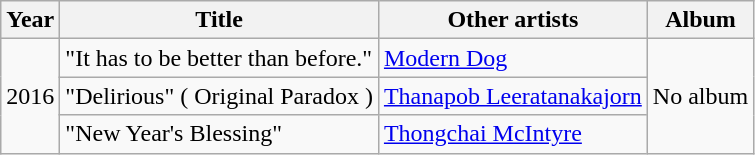<table class="wikitable">
<tr>
<th>Year</th>
<th>Title</th>
<th>Other artists</th>
<th>Album</th>
</tr>
<tr>
<td rowspan="3">2016</td>
<td>"It has to be better than before."</td>
<td><a href='#'>Modern Dog</a></td>
<td rowspan="3">No album</td>
</tr>
<tr>
<td>"Delirious" ( Original Paradox )</td>
<td><a href='#'>Thanapob Leeratanakajorn</a></td>
</tr>
<tr>
<td>"New Year's Blessing"</td>
<td><a href='#'>Thongchai McIntyre</a></td>
</tr>
</table>
